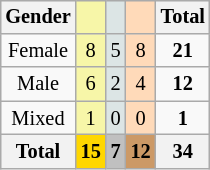<table class=wikitable style=font-size:85%;float:right;text-align:center>
<tr>
<th>Gender</th>
<td bgcolor=F7F6A8></td>
<td bgcolor=DCE5E5></td>
<td bgcolor=FFDAB9></td>
<th>Total</th>
</tr>
<tr>
<td>Female</td>
<td bgcolor=F7F6A8>8</td>
<td bgcolor=DCE5E5>5</td>
<td bgcolor=FFDAB9>8</td>
<td><strong>21</strong></td>
</tr>
<tr>
<td>Male</td>
<td bgcolor=F7F6A8>6</td>
<td bgcolor=DCE5E5>2</td>
<td bgcolor=FFDAB9>4</td>
<td><strong>12</strong></td>
</tr>
<tr>
<td>Mixed</td>
<td bgcolor=F7F6A8>1</td>
<td bgcolor=DCE5E5>0</td>
<td bgcolor=FFDAB9>0</td>
<td><strong>1</strong></td>
</tr>
<tr>
<th>Total</th>
<th style=background:gold>15</th>
<th style=background:silver>7</th>
<th style=background:#c96>12</th>
<th>34</th>
</tr>
</table>
